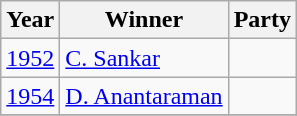<table class="wikitable sortable">
<tr>
<th>Year</th>
<th>Winner</th>
<th colspan="2">Party</th>
</tr>
<tr>
<td><a href='#'>1952</a></td>
<td><a href='#'>C. Sankar</a></td>
<td></td>
</tr>
<tr>
<td><a href='#'>1954</a></td>
<td><a href='#'>D. Anantaraman</a></td>
<td></td>
</tr>
<tr>
</tr>
</table>
